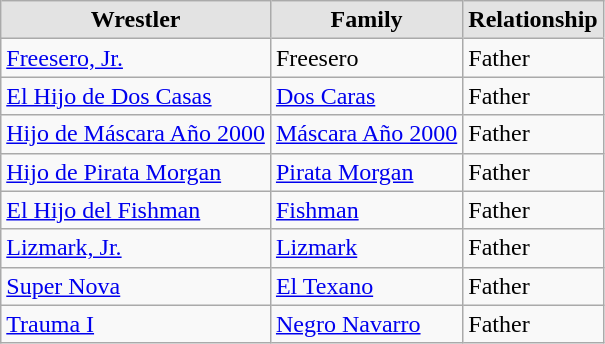<table class="wikitable">
<tr>
<th style="border-style: none none solid solid; background: #e3e3e3"><strong>Wrestler</strong></th>
<th style="border-style: none none solid solid; background: #e3e3e3"><strong>Family</strong></th>
<th style="border-style: none none solid solid; background: #e3e3e3"><strong>Relationship</strong></th>
</tr>
<tr>
<td><a href='#'>Freesero, Jr.</a></td>
<td>Freesero</td>
<td>Father</td>
</tr>
<tr>
<td><a href='#'>El Hijo de Dos Casas</a></td>
<td><a href='#'>Dos Caras</a></td>
<td>Father</td>
</tr>
<tr>
<td><a href='#'>Hijo de Máscara Año 2000</a></td>
<td><a href='#'>Máscara Año 2000</a></td>
<td>Father</td>
</tr>
<tr>
<td><a href='#'>Hijo de Pirata Morgan</a></td>
<td><a href='#'>Pirata Morgan</a></td>
<td>Father</td>
</tr>
<tr>
<td><a href='#'>El Hijo del Fishman</a></td>
<td><a href='#'>Fishman</a></td>
<td>Father</td>
</tr>
<tr>
<td><a href='#'>Lizmark, Jr.</a></td>
<td><a href='#'>Lizmark</a></td>
<td>Father</td>
</tr>
<tr>
<td><a href='#'>Super Nova</a></td>
<td><a href='#'>El Texano</a></td>
<td>Father</td>
</tr>
<tr>
<td><a href='#'>Trauma I</a></td>
<td><a href='#'>Negro Navarro</a></td>
<td>Father</td>
</tr>
</table>
